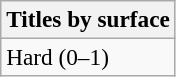<table class=wikitable style=font-size:97%>
<tr>
<th>Titles by surface</th>
</tr>
<tr>
<td>Hard (0–1)</td>
</tr>
</table>
